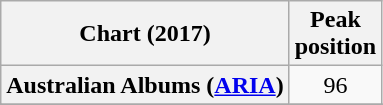<table class="wikitable sortable plainrowheaders" style="text-align:center">
<tr>
<th scope="col">Chart (2017)</th>
<th scope="col">Peak<br> position</th>
</tr>
<tr>
<th scope="row">Australian Albums (<a href='#'>ARIA</a>)</th>
<td>96</td>
</tr>
<tr>
</tr>
<tr>
</tr>
</table>
